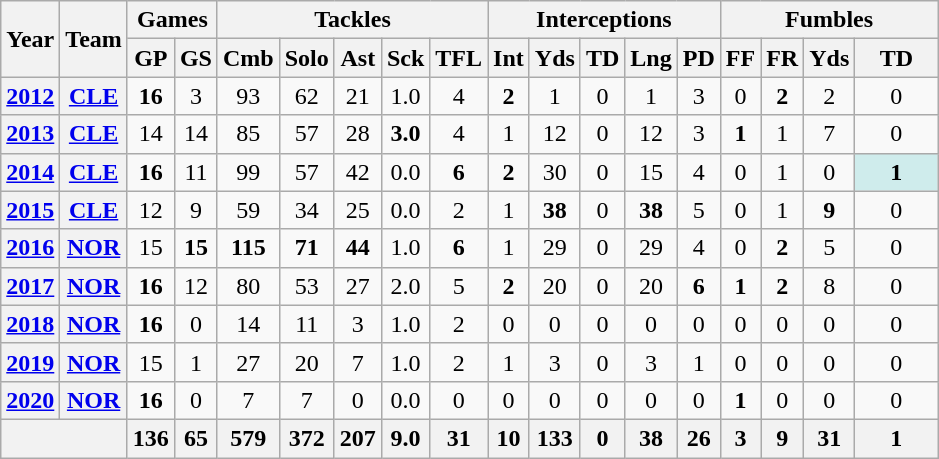<table class="wikitable" style="text-align:center">
<tr>
<th rowspan="2">Year</th>
<th rowspan="2">Team</th>
<th colspan="2">Games</th>
<th colspan="5">Tackles</th>
<th colspan="5">Interceptions</th>
<th colspan="4">Fumbles</th>
</tr>
<tr>
<th>GP</th>
<th>GS</th>
<th>Cmb</th>
<th>Solo</th>
<th>Ast</th>
<th>Sck</th>
<th>TFL</th>
<th>Int</th>
<th>Yds</th>
<th>TD</th>
<th>Lng</th>
<th>PD</th>
<th>FF</th>
<th>FR</th>
<th>Yds</th>
<th>TD</th>
</tr>
<tr>
<th><a href='#'>2012</a></th>
<th><a href='#'>CLE</a></th>
<td><strong>16</strong></td>
<td>3</td>
<td>93</td>
<td>62</td>
<td>21</td>
<td>1.0</td>
<td>4</td>
<td><strong>2</strong></td>
<td>1</td>
<td>0</td>
<td>1</td>
<td>3</td>
<td>0</td>
<td><strong>2</strong></td>
<td>2</td>
<td>0</td>
</tr>
<tr>
<th><a href='#'>2013</a></th>
<th><a href='#'>CLE</a></th>
<td>14</td>
<td>14</td>
<td>85</td>
<td>57</td>
<td>28</td>
<td><strong>3.0</strong></td>
<td>4</td>
<td>1</td>
<td>12</td>
<td>0</td>
<td>12</td>
<td>3</td>
<td><strong>1</strong></td>
<td>1</td>
<td>7</td>
<td>0</td>
</tr>
<tr>
<th><a href='#'>2014</a></th>
<th><a href='#'>CLE</a></th>
<td><strong>16</strong></td>
<td>11</td>
<td>99</td>
<td>57</td>
<td>42</td>
<td>0.0</td>
<td><strong>6</strong></td>
<td><strong>2</strong></td>
<td>30</td>
<td>0</td>
<td>15</td>
<td>4</td>
<td>0</td>
<td>1</td>
<td>0</td>
<td style="background:#cfecec; width:3em;"><strong>1</strong></td>
</tr>
<tr>
<th><a href='#'>2015</a></th>
<th><a href='#'>CLE</a></th>
<td>12</td>
<td>9</td>
<td>59</td>
<td>34</td>
<td>25</td>
<td>0.0</td>
<td>2</td>
<td>1</td>
<td><strong>38</strong></td>
<td>0</td>
<td><strong>38</strong></td>
<td>5</td>
<td>0</td>
<td>1</td>
<td><strong>9</strong></td>
<td>0</td>
</tr>
<tr>
<th><a href='#'>2016</a></th>
<th><a href='#'>NOR</a></th>
<td>15</td>
<td><strong>15</strong></td>
<td><strong>115</strong></td>
<td><strong>71</strong></td>
<td><strong>44</strong></td>
<td>1.0</td>
<td><strong>6</strong></td>
<td>1</td>
<td>29</td>
<td>0</td>
<td>29</td>
<td>4</td>
<td>0</td>
<td><strong>2</strong></td>
<td>5</td>
<td>0</td>
</tr>
<tr>
<th><a href='#'>2017</a></th>
<th><a href='#'>NOR</a></th>
<td><strong>16</strong></td>
<td>12</td>
<td>80</td>
<td>53</td>
<td>27</td>
<td>2.0</td>
<td>5</td>
<td><strong>2</strong></td>
<td>20</td>
<td>0</td>
<td>20</td>
<td><strong>6</strong></td>
<td><strong>1</strong></td>
<td><strong>2</strong></td>
<td>8</td>
<td>0</td>
</tr>
<tr>
<th><a href='#'>2018</a></th>
<th><a href='#'>NOR</a></th>
<td><strong>16</strong></td>
<td>0</td>
<td>14</td>
<td>11</td>
<td>3</td>
<td>1.0</td>
<td>2</td>
<td>0</td>
<td>0</td>
<td>0</td>
<td>0</td>
<td>0</td>
<td>0</td>
<td>0</td>
<td>0</td>
<td>0</td>
</tr>
<tr>
<th><a href='#'>2019</a></th>
<th><a href='#'>NOR</a></th>
<td>15</td>
<td>1</td>
<td>27</td>
<td>20</td>
<td>7</td>
<td>1.0</td>
<td>2</td>
<td>1</td>
<td>3</td>
<td>0</td>
<td>3</td>
<td>1</td>
<td>0</td>
<td>0</td>
<td>0</td>
<td>0</td>
</tr>
<tr>
<th><a href='#'>2020</a></th>
<th><a href='#'>NOR</a></th>
<td><strong>16</strong></td>
<td>0</td>
<td>7</td>
<td>7</td>
<td>0</td>
<td>0.0</td>
<td>0</td>
<td>0</td>
<td>0</td>
<td>0</td>
<td>0</td>
<td>0</td>
<td><strong>1</strong></td>
<td>0</td>
<td>0</td>
<td>0</td>
</tr>
<tr>
<th colspan="2"></th>
<th>136</th>
<th>65</th>
<th>579</th>
<th>372</th>
<th>207</th>
<th>9.0</th>
<th>31</th>
<th>10</th>
<th>133</th>
<th>0</th>
<th>38</th>
<th>26</th>
<th>3</th>
<th>9</th>
<th>31</th>
<th>1</th>
</tr>
</table>
